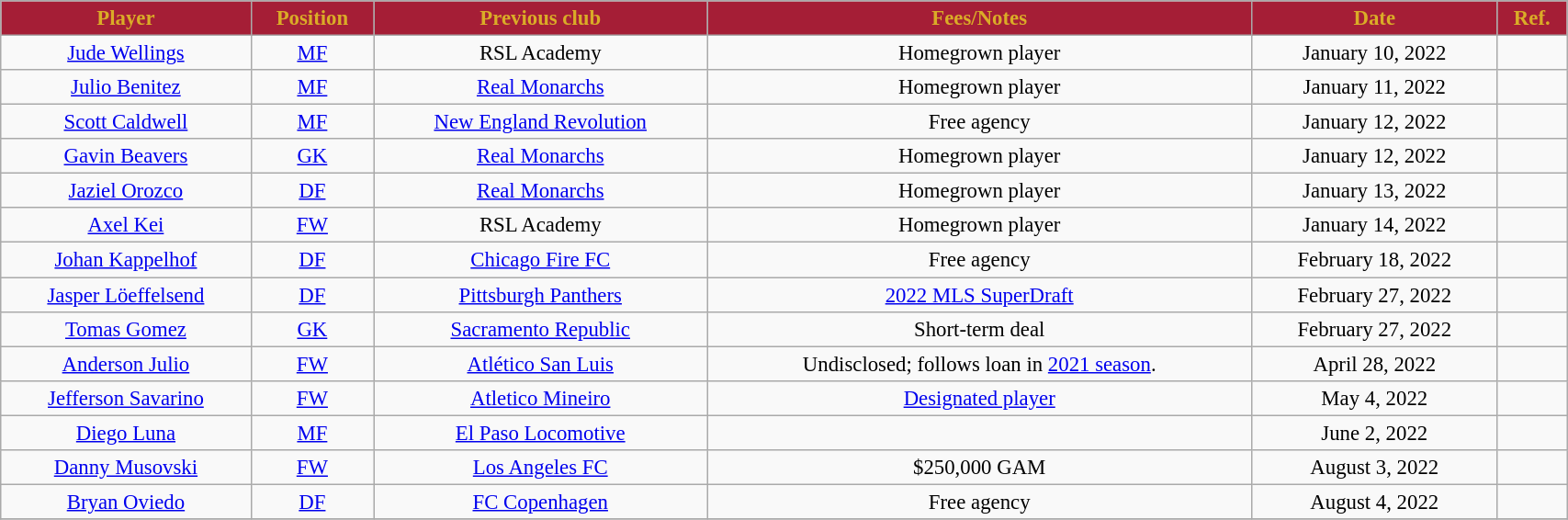<table class="wikitable sortable" style="width:90%; text-align:center; font-size:95%;">
<tr>
<th style="background:#A51E36; color:#DAAC27; text-align:center;"><strong>Player </strong></th>
<th style="background:#A51E36; color:#DAAC27; text-align:center;"><strong>Position </strong></th>
<th style="background:#A51E36; color:#DAAC27; text-align:center;"><strong>Previous club</strong></th>
<th style="background:#A51E36; color:#DAAC27; text-align:center;"><strong>Fees/Notes </strong></th>
<th style="background:#A51E36; color:#DAAC27; text-align:center;"><strong>Date</strong></th>
<th style="background:#A51E36; color:#DAAC27; text-align:center;"><strong>Ref.</strong></th>
</tr>
<tr>
<td> <a href='#'>Jude Wellings</a></td>
<td style="text-align:center;"><a href='#'>MF</a></td>
<td> RSL Academy</td>
<td>Homegrown player</td>
<td>January 10, 2022</td>
<td></td>
</tr>
<tr>
<td> <a href='#'>Julio Benitez</a></td>
<td style="text-align:center;"><a href='#'>MF</a></td>
<td> <a href='#'>Real Monarchs</a></td>
<td>Homegrown player</td>
<td>January 11, 2022</td>
<td></td>
</tr>
<tr>
<td> <a href='#'>Scott Caldwell</a></td>
<td style="text-align:center;"><a href='#'>MF</a></td>
<td> <a href='#'>New England Revolution</a></td>
<td>Free agency</td>
<td>January 12, 2022</td>
<td></td>
</tr>
<tr>
<td> <a href='#'>Gavin Beavers</a></td>
<td style="text-align:center;"><a href='#'>GK</a></td>
<td> <a href='#'>Real Monarchs</a></td>
<td>Homegrown player</td>
<td>January 12, 2022</td>
<td></td>
</tr>
<tr>
<td> <a href='#'>Jaziel Orozco</a></td>
<td style="text-align:center;"><a href='#'>DF</a></td>
<td> <a href='#'>Real Monarchs</a></td>
<td>Homegrown player</td>
<td>January 13, 2022</td>
<td></td>
</tr>
<tr>
<td> <a href='#'>Axel Kei</a></td>
<td style="text-align:center;"><a href='#'>FW</a></td>
<td> RSL Academy</td>
<td>Homegrown player</td>
<td>January 14, 2022</td>
<td></td>
</tr>
<tr>
<td> <a href='#'>Johan Kappelhof</a></td>
<td style="text-align:center;"><a href='#'>DF</a></td>
<td> <a href='#'>Chicago Fire FC</a></td>
<td>Free agency</td>
<td>February 18, 2022</td>
<td></td>
</tr>
<tr>
<td> <a href='#'>Jasper Löeffelsend</a></td>
<td style="text-align:center;"><a href='#'>DF</a></td>
<td> <a href='#'>Pittsburgh Panthers</a></td>
<td><a href='#'>2022 MLS SuperDraft</a></td>
<td>February 27, 2022</td>
<td></td>
</tr>
<tr>
<td> <a href='#'>Tomas Gomez</a></td>
<td style="text-align:center;"><a href='#'>GK</a></td>
<td> <a href='#'>Sacramento Republic</a></td>
<td>Short-term deal</td>
<td>February 27, 2022</td>
<td></td>
</tr>
<tr>
<td> <a href='#'>Anderson Julio</a></td>
<td style="text-align:center;"><a href='#'>FW</a></td>
<td> <a href='#'>Atlético San Luis</a></td>
<td>Undisclosed; follows loan in <a href='#'>2021 season</a>.</td>
<td>April 28, 2022</td>
<td></td>
</tr>
<tr>
<td> <a href='#'>Jefferson Savarino</a></td>
<td style="text-align:center;"><a href='#'>FW</a></td>
<td> <a href='#'>Atletico Mineiro</a></td>
<td><a href='#'>Designated player</a></td>
<td>May 4, 2022</td>
<td></td>
</tr>
<tr>
<td> <a href='#'>Diego Luna</a></td>
<td style="text-align:center;"><a href='#'>MF</a></td>
<td> <a href='#'>El Paso Locomotive</a></td>
<td></td>
<td>June 2, 2022</td>
<td></td>
</tr>
<tr>
<td> <a href='#'>Danny Musovski</a></td>
<td style="text-align:center;"><a href='#'>FW</a></td>
<td> <a href='#'>Los Angeles FC</a></td>
<td>$250,000 GAM</td>
<td>August 3, 2022</td>
<td></td>
</tr>
<tr>
<td> <a href='#'>Bryan Oviedo</a></td>
<td style="text-align:center;"><a href='#'>DF</a></td>
<td> <a href='#'>FC Copenhagen</a></td>
<td>Free agency</td>
<td>August 4, 2022</td>
<td></td>
</tr>
<tr>
</tr>
</table>
